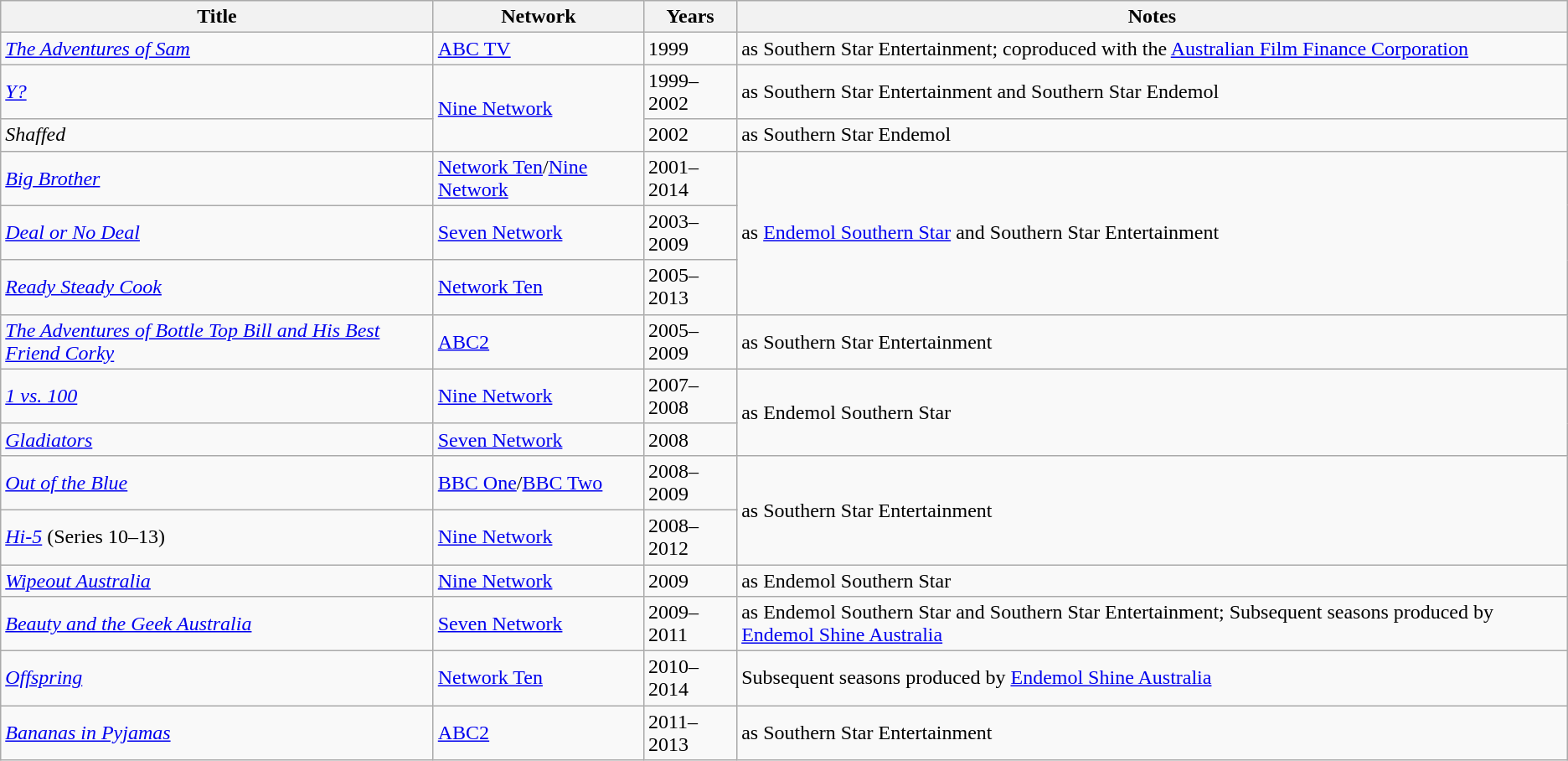<table class="wikitable sortable">
<tr>
<th>Title</th>
<th>Network</th>
<th>Years</th>
<th>Notes</th>
</tr>
<tr>
<td><em><a href='#'>The Adventures of Sam</a></em></td>
<td><a href='#'>ABC TV</a></td>
<td>1999</td>
<td>as Southern Star Entertainment; coproduced with the <a href='#'>Australian Film Finance Corporation</a></td>
</tr>
<tr>
<td><em><a href='#'>Y?</a></em></td>
<td rowspan="2"><a href='#'>Nine Network</a></td>
<td>1999–2002</td>
<td>as Southern Star Entertainment and Southern Star Endemol</td>
</tr>
<tr>
<td><em>Shaffed</em></td>
<td>2002</td>
<td>as Southern Star Endemol</td>
</tr>
<tr>
<td><em><a href='#'>Big Brother</a></em></td>
<td><a href='#'>Network Ten</a>/<a href='#'>Nine Network</a></td>
<td>2001–2014</td>
<td rowspan="3">as <a href='#'>Endemol Southern Star</a> and Southern Star Entertainment</td>
</tr>
<tr>
<td><em><a href='#'>Deal or No Deal</a></em></td>
<td><a href='#'>Seven Network</a></td>
<td>2003–2009</td>
</tr>
<tr>
<td><em><a href='#'>Ready Steady Cook</a></em></td>
<td><a href='#'>Network Ten</a></td>
<td>2005–2013</td>
</tr>
<tr>
<td><em><a href='#'>The Adventures of Bottle Top Bill and His Best Friend Corky</a></em></td>
<td><a href='#'>ABC2</a></td>
<td>2005–2009</td>
<td>as Southern Star Entertainment</td>
</tr>
<tr>
<td><em><a href='#'>1 vs. 100</a></em></td>
<td><a href='#'>Nine Network</a></td>
<td>2007–2008</td>
<td rowspan="2">as Endemol Southern Star</td>
</tr>
<tr>
<td><em><a href='#'>Gladiators</a></em></td>
<td><a href='#'>Seven Network</a></td>
<td>2008</td>
</tr>
<tr>
<td><em><a href='#'>Out of the Blue</a></em></td>
<td><a href='#'>BBC One</a>/<a href='#'>BBC Two</a></td>
<td>2008–2009</td>
<td rowspan="2">as Southern Star Entertainment</td>
</tr>
<tr>
<td><em><a href='#'>Hi-5</a></em> (Series 10–13)</td>
<td><a href='#'>Nine Network</a></td>
<td>2008–2012</td>
</tr>
<tr>
<td><em><a href='#'>Wipeout Australia</a></em></td>
<td><a href='#'>Nine Network</a></td>
<td>2009</td>
<td>as Endemol Southern Star</td>
</tr>
<tr>
<td><em><a href='#'>Beauty and the Geek Australia</a></em></td>
<td><a href='#'>Seven Network</a></td>
<td>2009–2011</td>
<td>as Endemol Southern Star and Southern Star Entertainment; Subsequent seasons produced by <a href='#'>Endemol Shine Australia</a></td>
</tr>
<tr>
<td><em><a href='#'>Offspring</a></em></td>
<td><a href='#'>Network Ten</a></td>
<td>2010–2014</td>
<td>Subsequent seasons produced by <a href='#'>Endemol Shine Australia</a></td>
</tr>
<tr>
<td><em><a href='#'>Bananas in Pyjamas</a></em></td>
<td><a href='#'>ABC2</a></td>
<td>2011–2013</td>
<td>as Southern Star Entertainment</td>
</tr>
</table>
